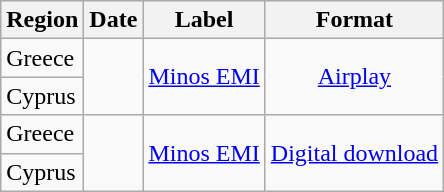<table class="wikitable">
<tr>
<th>Region</th>
<th>Date</th>
<th>Label</th>
<th>Format</th>
</tr>
<tr>
<td>Greece</td>
<td rowspan="2" style="text-align:center;"></td>
<td rowspan="2" style="text-align:center;"><a href='#'>Minos EMI</a></td>
<td rowspan="2" style="text-align:center;"><a href='#'>Airplay</a></td>
</tr>
<tr>
<td>Cyprus</td>
</tr>
<tr>
<td>Greece</td>
<td rowspan="2" style="text-align:center;"></td>
<td rowspan="2" style="text-align:center;"><a href='#'>Minos EMI</a></td>
<td rowspan="2" style="text-align:center;"><a href='#'>Digital download</a></td>
</tr>
<tr>
<td>Cyprus</td>
</tr>
</table>
